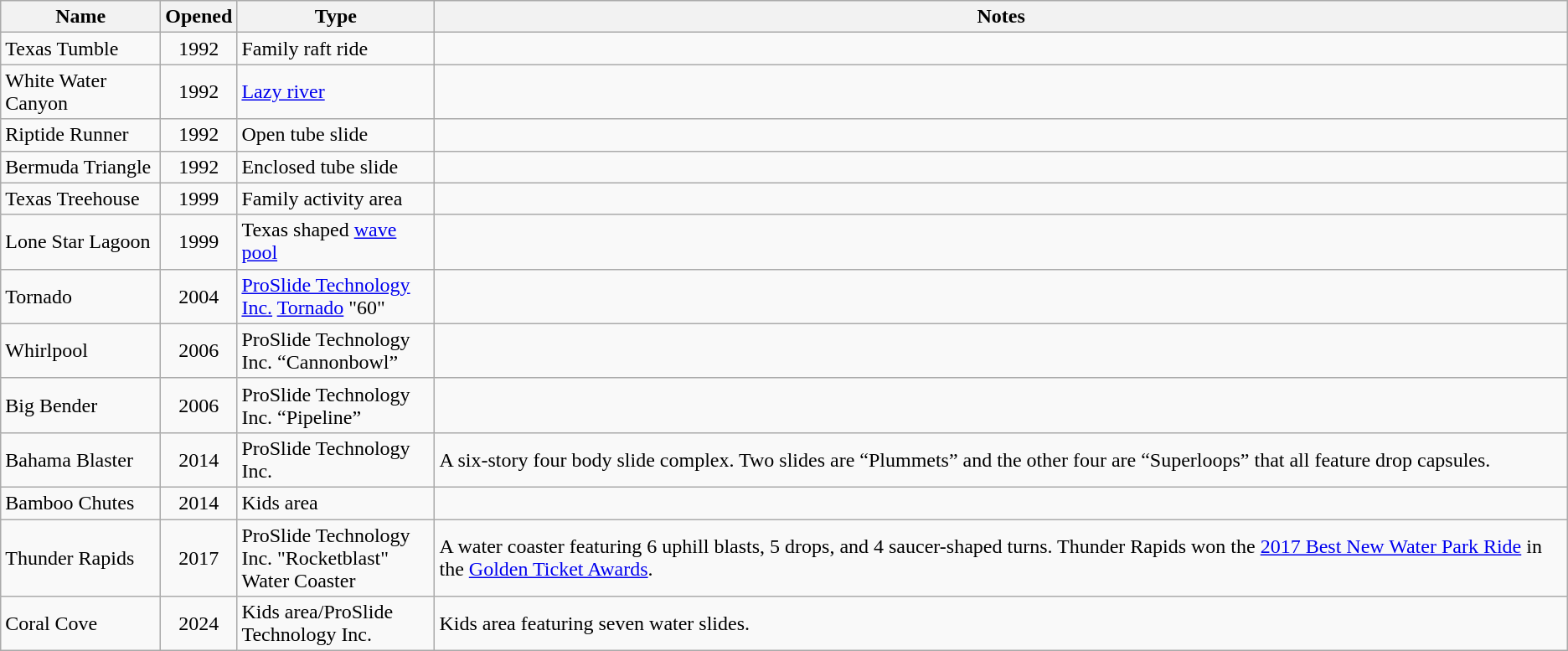<table class="wikitable sortable">
<tr>
<th width="120">Name</th>
<th>Opened</th>
<th width="150">Type</th>
<th class="unsortable">Notes</th>
</tr>
<tr>
<td>Texas Tumble</td>
<td align="center">1992</td>
<td>Family raft ride</td>
<td></td>
</tr>
<tr>
<td>White Water Canyon</td>
<td align="center">1992</td>
<td><a href='#'>Lazy river</a></td>
<td></td>
</tr>
<tr>
<td>Riptide Runner</td>
<td align="center">1992</td>
<td>Open tube slide</td>
<td></td>
</tr>
<tr>
<td>Bermuda Triangle</td>
<td align="center">1992</td>
<td>Enclosed tube slide</td>
<td></td>
</tr>
<tr>
<td>Texas Treehouse</td>
<td align="center">1999</td>
<td>Family activity area</td>
<td></td>
</tr>
<tr>
<td>Lone Star Lagoon</td>
<td align="center">1999</td>
<td>Texas shaped <a href='#'>wave pool</a></td>
<td></td>
</tr>
<tr>
<td>Tornado</td>
<td align="center">2004</td>
<td><a href='#'>ProSlide Technology Inc.</a> <a href='#'>Tornado</a> "60"</td>
<td></td>
</tr>
<tr>
<td>Whirlpool</td>
<td align="center">2006</td>
<td>ProSlide Technology Inc. “Cannonbowl”</td>
<td></td>
</tr>
<tr>
<td>Big Bender</td>
<td align="center">2006</td>
<td>ProSlide Technology Inc. “Pipeline”</td>
<td></td>
</tr>
<tr>
<td>Bahama Blaster</td>
<td align="center">2014</td>
<td>ProSlide Technology Inc.</td>
<td>A six-story four body slide complex. Two slides are “Plummets” and the other four are “Superloops” that all feature drop capsules.</td>
</tr>
<tr>
<td>Bamboo Chutes</td>
<td align="center">2014</td>
<td>Kids area</td>
<td></td>
</tr>
<tr>
<td>Thunder Rapids</td>
<td align="center">2017</td>
<td>ProSlide Technology Inc. "Rocketblast" Water Coaster</td>
<td>A water coaster featuring 6 uphill blasts, 5 drops, and 4 saucer-shaped turns. Thunder Rapids won the <a href='#'>2017 Best New Water Park Ride</a> in the <a href='#'>Golden Ticket Awards</a>.</td>
</tr>
<tr>
<td>Coral Cove</td>
<td align="center">2024</td>
<td>Kids area/ProSlide Technology Inc.</td>
<td>Kids area featuring seven water slides.</td>
</tr>
</table>
